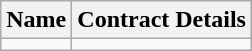<table class=wikitable>
<tr>
<th>Name</th>
<th>Contract Details</th>
</tr>
<tr>
<td></td>
<td></td>
</tr>
</table>
